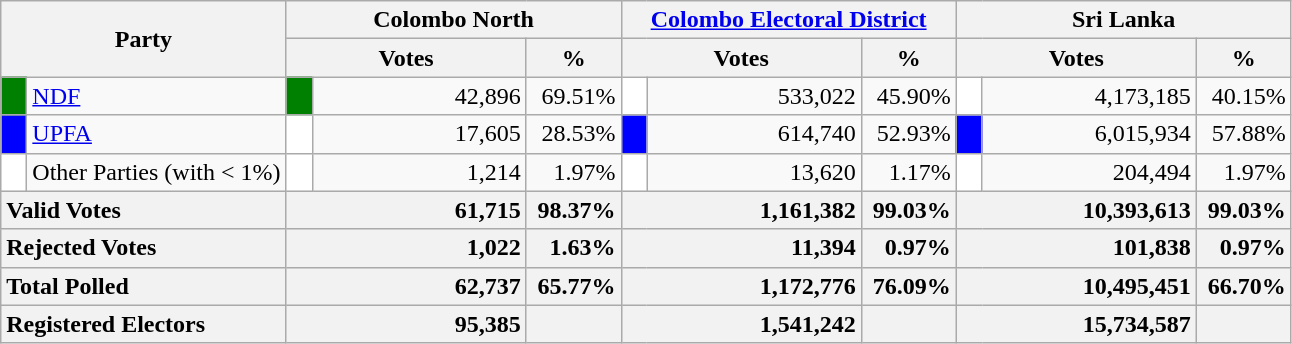<table class="wikitable">
<tr>
<th colspan="2" width="144px"rowspan="2">Party</th>
<th colspan="3" width="216px">Colombo North</th>
<th colspan="3" width="216px"><a href='#'>Colombo Electoral District</a></th>
<th colspan="3" width="216px">Sri Lanka</th>
</tr>
<tr>
<th colspan="2" width="144px">Votes</th>
<th>%</th>
<th colspan="2" width="144px">Votes</th>
<th>%</th>
<th colspan="2" width="144px">Votes</th>
<th>%</th>
</tr>
<tr>
<td style="background-color:green;" width="10px"></td>
<td style="text-align:left;"><a href='#'>NDF</a></td>
<td style="background-color:green;" width="10px"></td>
<td style="text-align:right;">42,896</td>
<td style="text-align:right;">69.51%</td>
<td style="background-color:white;" width="10px"></td>
<td style="text-align:right;">533,022</td>
<td style="text-align:right;">45.90%</td>
<td style="background-color:white;" width="10px"></td>
<td style="text-align:right;">4,173,185</td>
<td style="text-align:right;">40.15%</td>
</tr>
<tr>
<td style="background-color:blue;" width="10px"></td>
<td style="text-align:left;"><a href='#'>UPFA</a></td>
<td style="background-color:white;" width="10px"></td>
<td style="text-align:right;">17,605</td>
<td style="text-align:right;">28.53%</td>
<td style="background-color:blue;" width="10px"></td>
<td style="text-align:right;">614,740</td>
<td style="text-align:right;">52.93%</td>
<td style="background-color:blue;" width="10px"></td>
<td style="text-align:right;">6,015,934</td>
<td style="text-align:right;">57.88%</td>
</tr>
<tr>
<td style="background-color:white;" width="10px"></td>
<td style="text-align:left;">Other Parties (with < 1%)</td>
<td style="background-color:white;" width="10px"></td>
<td style="text-align:right;">1,214</td>
<td style="text-align:right;">1.97%</td>
<td style="background-color:white;" width="10px"></td>
<td style="text-align:right;">13,620</td>
<td style="text-align:right;">1.17%</td>
<td style="background-color:white;" width="10px"></td>
<td style="text-align:right;">204,494</td>
<td style="text-align:right;">1.97%</td>
</tr>
<tr>
<th colspan="2" width="144px"style="text-align:left;">Valid Votes</th>
<th style="text-align:right;"colspan="2" width="144px">61,715</th>
<th style="text-align:right;">98.37%</th>
<th style="text-align:right;"colspan="2" width="144px">1,161,382</th>
<th style="text-align:right;">99.03%</th>
<th style="text-align:right;"colspan="2" width="144px">10,393,613</th>
<th style="text-align:right;">99.03%</th>
</tr>
<tr>
<th colspan="2" width="144px"style="text-align:left;">Rejected Votes</th>
<th style="text-align:right;"colspan="2" width="144px">1,022</th>
<th style="text-align:right;">1.63%</th>
<th style="text-align:right;"colspan="2" width="144px">11,394</th>
<th style="text-align:right;">0.97%</th>
<th style="text-align:right;"colspan="2" width="144px">101,838</th>
<th style="text-align:right;">0.97%</th>
</tr>
<tr>
<th colspan="2" width="144px"style="text-align:left;">Total Polled</th>
<th style="text-align:right;"colspan="2" width="144px">62,737</th>
<th style="text-align:right;">65.77%</th>
<th style="text-align:right;"colspan="2" width="144px">1,172,776</th>
<th style="text-align:right;">76.09%</th>
<th style="text-align:right;"colspan="2" width="144px">10,495,451</th>
<th style="text-align:right;">66.70%</th>
</tr>
<tr>
<th colspan="2" width="144px"style="text-align:left;">Registered Electors</th>
<th style="text-align:right;"colspan="2" width="144px">95,385</th>
<th></th>
<th style="text-align:right;"colspan="2" width="144px">1,541,242</th>
<th></th>
<th style="text-align:right;"colspan="2" width="144px">15,734,587</th>
<th></th>
</tr>
</table>
